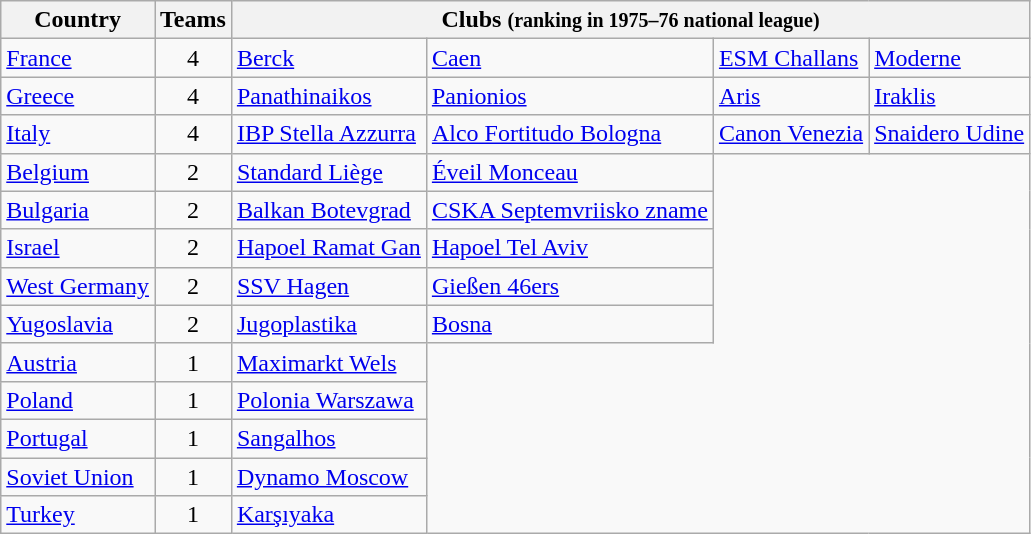<table class="wikitable" style="margin-left:0.5em;">
<tr>
<th>Country</th>
<th>Teams</th>
<th colspan=5>Clubs <small>(ranking in 1975–76 national league)</small></th>
</tr>
<tr>
<td> <a href='#'>France</a></td>
<td align=center>4</td>
<td><a href='#'>Berck</a></td>
<td><a href='#'>Caen</a></td>
<td><a href='#'>ESM Challans</a></td>
<td><a href='#'>Moderne</a></td>
</tr>
<tr>
<td> <a href='#'>Greece</a></td>
<td align=center>4</td>
<td><a href='#'>Panathinaikos</a></td>
<td><a href='#'>Panionios</a></td>
<td><a href='#'>Aris</a></td>
<td><a href='#'>Iraklis</a></td>
</tr>
<tr>
<td> <a href='#'>Italy</a></td>
<td align=center>4</td>
<td><a href='#'>IBP Stella Azzurra</a></td>
<td><a href='#'>Alco Fortitudo Bologna</a></td>
<td><a href='#'>Canon Venezia</a></td>
<td><a href='#'>Snaidero Udine</a></td>
</tr>
<tr>
<td> <a href='#'>Belgium</a></td>
<td align=center>2</td>
<td><a href='#'>Standard Liège</a></td>
<td><a href='#'>Éveil Monceau</a></td>
</tr>
<tr>
<td> <a href='#'>Bulgaria</a></td>
<td align=center>2</td>
<td><a href='#'>Balkan Botevgrad</a></td>
<td><a href='#'>CSKA Septemvriisko zname</a></td>
</tr>
<tr>
<td> <a href='#'>Israel</a></td>
<td align=center>2</td>
<td><a href='#'>Hapoel Ramat Gan</a></td>
<td><a href='#'>Hapoel Tel Aviv</a></td>
</tr>
<tr>
<td> <a href='#'>West Germany</a></td>
<td align=center>2</td>
<td><a href='#'>SSV Hagen</a></td>
<td><a href='#'>Gießen 46ers</a></td>
</tr>
<tr>
<td> <a href='#'>Yugoslavia</a></td>
<td align=center>2</td>
<td><a href='#'>Jugoplastika</a></td>
<td><a href='#'>Bosna</a></td>
</tr>
<tr>
<td> <a href='#'>Austria</a></td>
<td align=center>1</td>
<td><a href='#'>Maximarkt Wels</a></td>
</tr>
<tr>
<td> <a href='#'>Poland</a></td>
<td align=center>1</td>
<td><a href='#'>Polonia Warszawa</a></td>
</tr>
<tr>
<td> <a href='#'>Portugal</a></td>
<td align=center>1</td>
<td><a href='#'>Sangalhos</a></td>
</tr>
<tr>
<td> <a href='#'>Soviet Union</a></td>
<td align=center>1</td>
<td><a href='#'>Dynamo Moscow</a></td>
</tr>
<tr>
<td> <a href='#'>Turkey</a></td>
<td align=center>1</td>
<td><a href='#'>Karşıyaka</a></td>
</tr>
</table>
